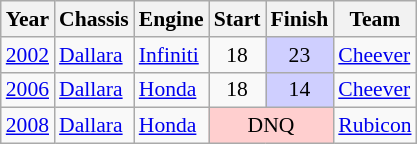<table class="wikitable" style="font-size: 90%;">
<tr>
<th>Year</th>
<th>Chassis</th>
<th>Engine</th>
<th>Start</th>
<th>Finish</th>
<th>Team</th>
</tr>
<tr>
<td><a href='#'>2002</a></td>
<td><a href='#'>Dallara</a></td>
<td><a href='#'>Infiniti</a></td>
<td align=center>18</td>
<td align=center style="background:#CFCFFF;">23</td>
<td nowrap><a href='#'>Cheever</a></td>
</tr>
<tr>
<td><a href='#'>2006</a></td>
<td><a href='#'>Dallara</a></td>
<td><a href='#'>Honda</a></td>
<td align=center>18</td>
<td align=center style="background:#CFCFFF;">14</td>
<td nowrap><a href='#'>Cheever</a></td>
</tr>
<tr>
<td><a href='#'>2008</a></td>
<td><a href='#'>Dallara</a></td>
<td><a href='#'>Honda</a></td>
<td align=center colspan=2 style="background:#FFCFCF;">DNQ</td>
<td nowrap><a href='#'>Rubicon</a></td>
</tr>
</table>
